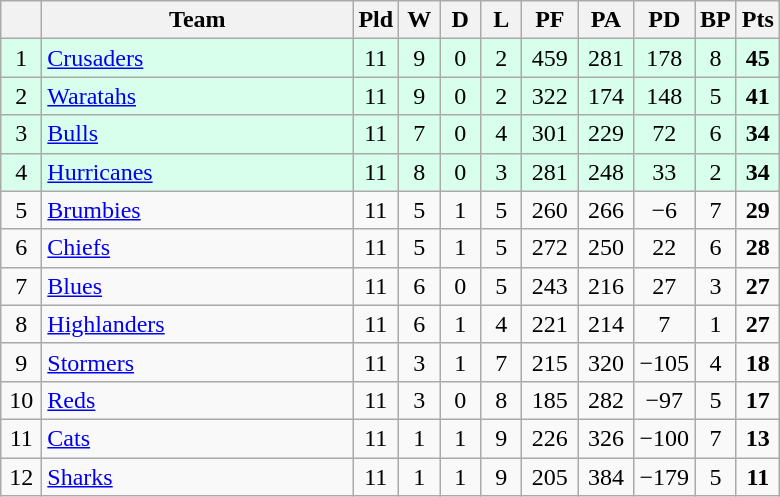<table class="wikitable" style="text-align:center">
<tr>
<th width="20"></th>
<th width="200">Team</th>
<th width="20">Pld</th>
<th width="20">W</th>
<th width="20">D</th>
<th width="20">L</th>
<th width="30">PF</th>
<th width="30">PA</th>
<th width="30">PD</th>
<th width="20">BP</th>
<th width="20">Pts</th>
</tr>
<tr style="background:#d8ffeb">
<td>1</td>
<td align=left> <a href='#'>Crusaders</a></td>
<td>11</td>
<td>9</td>
<td>0</td>
<td>2</td>
<td>459</td>
<td>281</td>
<td>178</td>
<td>8</td>
<td><strong>45</strong></td>
</tr>
<tr style="background:#d8ffeb">
<td>2</td>
<td align=left> <a href='#'>Waratahs</a></td>
<td>11</td>
<td>9</td>
<td>0</td>
<td>2</td>
<td>322</td>
<td>174</td>
<td>148</td>
<td>5</td>
<td><strong>41</strong></td>
</tr>
<tr style="background:#d8ffeb">
<td>3</td>
<td align=left> <a href='#'>Bulls</a></td>
<td>11</td>
<td>7</td>
<td>0</td>
<td>4</td>
<td>301</td>
<td>229</td>
<td>72</td>
<td>6</td>
<td><strong>34</strong></td>
</tr>
<tr style="background:#d8ffeb">
<td>4</td>
<td align=left> <a href='#'>Hurricanes</a></td>
<td>11</td>
<td>8</td>
<td>0</td>
<td>3</td>
<td>281</td>
<td>248</td>
<td>33</td>
<td>2</td>
<td><strong>34</strong></td>
</tr>
<tr>
<td>5</td>
<td align=left> <a href='#'>Brumbies</a></td>
<td>11</td>
<td>5</td>
<td>1</td>
<td>5</td>
<td>260</td>
<td>266</td>
<td>−6</td>
<td>7</td>
<td><strong>29</strong></td>
</tr>
<tr>
<td>6</td>
<td align=left> <a href='#'>Chiefs</a></td>
<td>11</td>
<td>5</td>
<td>1</td>
<td>5</td>
<td>272</td>
<td>250</td>
<td>22</td>
<td>6</td>
<td><strong>28</strong></td>
</tr>
<tr>
<td>7</td>
<td align=left> <a href='#'>Blues</a></td>
<td>11</td>
<td>6</td>
<td>0</td>
<td>5</td>
<td>243</td>
<td>216</td>
<td>27</td>
<td>3</td>
<td><strong>27</strong></td>
</tr>
<tr>
<td>8</td>
<td align=left> <a href='#'>Highlanders</a></td>
<td>11</td>
<td>6</td>
<td>1</td>
<td>4</td>
<td>221</td>
<td>214</td>
<td>7</td>
<td>1</td>
<td><strong>27</strong></td>
</tr>
<tr>
<td>9</td>
<td align=left> <a href='#'>Stormers</a></td>
<td>11</td>
<td>3</td>
<td>1</td>
<td>7</td>
<td>215</td>
<td>320</td>
<td>−105</td>
<td>4</td>
<td><strong>18</strong></td>
</tr>
<tr>
<td>10</td>
<td align=left> <a href='#'>Reds</a></td>
<td>11</td>
<td>3</td>
<td>0</td>
<td>8</td>
<td>185</td>
<td>282</td>
<td>−97</td>
<td>5</td>
<td><strong>17</strong></td>
</tr>
<tr>
<td>11</td>
<td align=left> <a href='#'>Cats</a></td>
<td>11</td>
<td>1</td>
<td>1</td>
<td>9</td>
<td>226</td>
<td>326</td>
<td>−100</td>
<td>7</td>
<td><strong>13</strong></td>
</tr>
<tr>
<td>12</td>
<td align=left> <a href='#'>Sharks</a></td>
<td>11</td>
<td>1</td>
<td>1</td>
<td>9</td>
<td>205</td>
<td>384</td>
<td>−179</td>
<td>5</td>
<td><strong>11</strong></td>
</tr>
</table>
